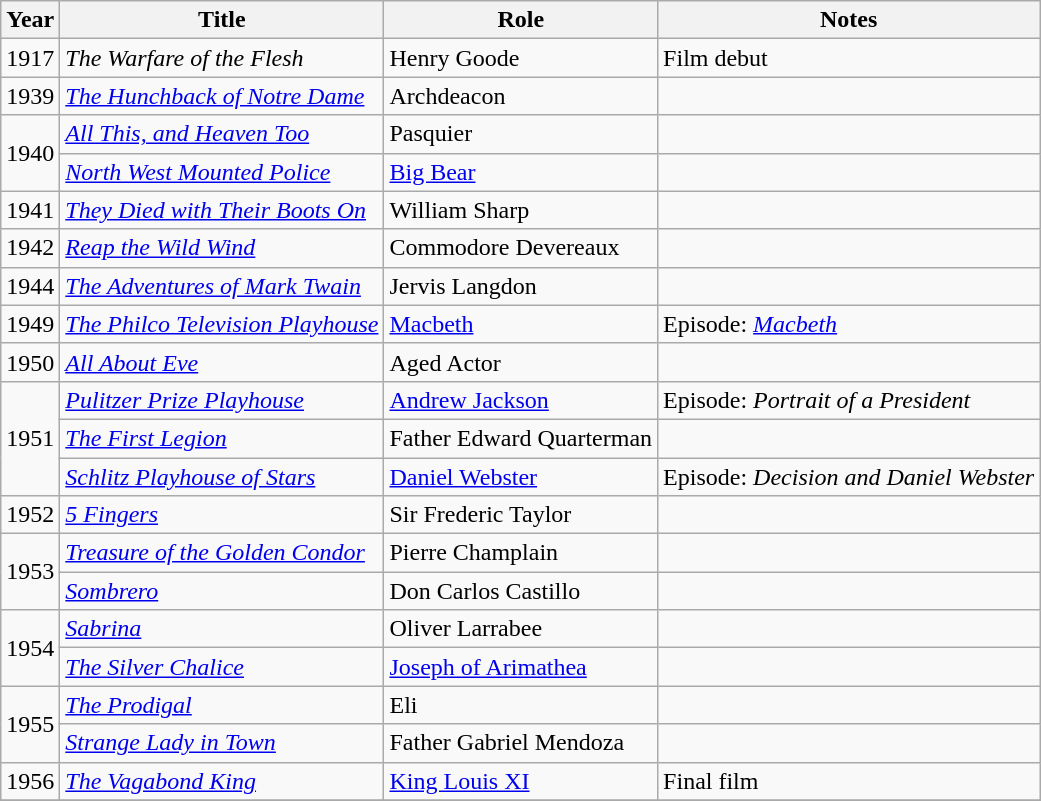<table class="wikitable">
<tr>
<th>Year</th>
<th>Title</th>
<th>Role</th>
<th>Notes</th>
</tr>
<tr>
<td>1917</td>
<td><em>The Warfare of the Flesh</em></td>
<td>Henry Goode</td>
<td>Film debut</td>
</tr>
<tr>
<td>1939</td>
<td><em><a href='#'>The Hunchback of Notre Dame</a></em></td>
<td>Archdeacon</td>
<td></td>
</tr>
<tr>
<td rowspan=2>1940</td>
<td><em><a href='#'>All This, and Heaven Too</a></em></td>
<td>Pasquier</td>
<td></td>
</tr>
<tr>
<td><em><a href='#'>North West Mounted Police</a></em></td>
<td><a href='#'>Big Bear</a></td>
<td></td>
</tr>
<tr>
<td>1941</td>
<td><em><a href='#'>They Died with Their Boots On</a></em></td>
<td>William Sharp</td>
<td></td>
</tr>
<tr>
<td>1942</td>
<td><em><a href='#'>Reap the Wild Wind</a></em></td>
<td>Commodore Devereaux</td>
<td></td>
</tr>
<tr>
<td>1944</td>
<td><em><a href='#'>The Adventures of Mark Twain</a></em></td>
<td>Jervis Langdon</td>
<td></td>
</tr>
<tr>
<td>1949</td>
<td><em><a href='#'>The Philco Television Playhouse</a></em></td>
<td><a href='#'>Macbeth</a></td>
<td>Episode: <em><a href='#'>Macbeth</a></em></td>
</tr>
<tr>
<td>1950</td>
<td><em><a href='#'>All About Eve</a></em></td>
<td>Aged Actor</td>
<td></td>
</tr>
<tr>
<td rowspan=3>1951</td>
<td><em><a href='#'>Pulitzer Prize Playhouse</a></em></td>
<td><a href='#'>Andrew Jackson</a></td>
<td>Episode: <em>Portrait of a President</em></td>
</tr>
<tr>
<td><em><a href='#'>The First Legion</a></em></td>
<td>Father Edward Quarterman</td>
<td></td>
</tr>
<tr>
<td><em><a href='#'>Schlitz Playhouse of Stars</a></em></td>
<td><a href='#'>Daniel Webster</a></td>
<td>Episode: <em>Decision and Daniel Webster</em></td>
</tr>
<tr>
<td>1952</td>
<td><em><a href='#'>5 Fingers</a></em></td>
<td>Sir Frederic Taylor</td>
<td></td>
</tr>
<tr>
<td rowspan=2>1953</td>
<td><em><a href='#'>Treasure of the Golden Condor</a></em></td>
<td>Pierre Champlain</td>
<td></td>
</tr>
<tr>
<td><em><a href='#'>Sombrero</a></em></td>
<td>Don Carlos Castillo</td>
<td></td>
</tr>
<tr>
<td rowspan=2>1954</td>
<td><em><a href='#'>Sabrina</a></em></td>
<td>Oliver Larrabee</td>
<td></td>
</tr>
<tr>
<td><em><a href='#'>The Silver Chalice</a></em></td>
<td><a href='#'>Joseph of Arimathea</a></td>
<td></td>
</tr>
<tr>
<td rowspan=2>1955</td>
<td><em><a href='#'>The Prodigal</a></em></td>
<td>Eli</td>
<td></td>
</tr>
<tr>
<td><em><a href='#'>Strange Lady in Town</a></em></td>
<td>Father Gabriel Mendoza</td>
<td></td>
</tr>
<tr>
<td>1956</td>
<td><em><a href='#'>The Vagabond King</a></em></td>
<td><a href='#'>King Louis XI</a></td>
<td>Final film</td>
</tr>
<tr>
</tr>
</table>
